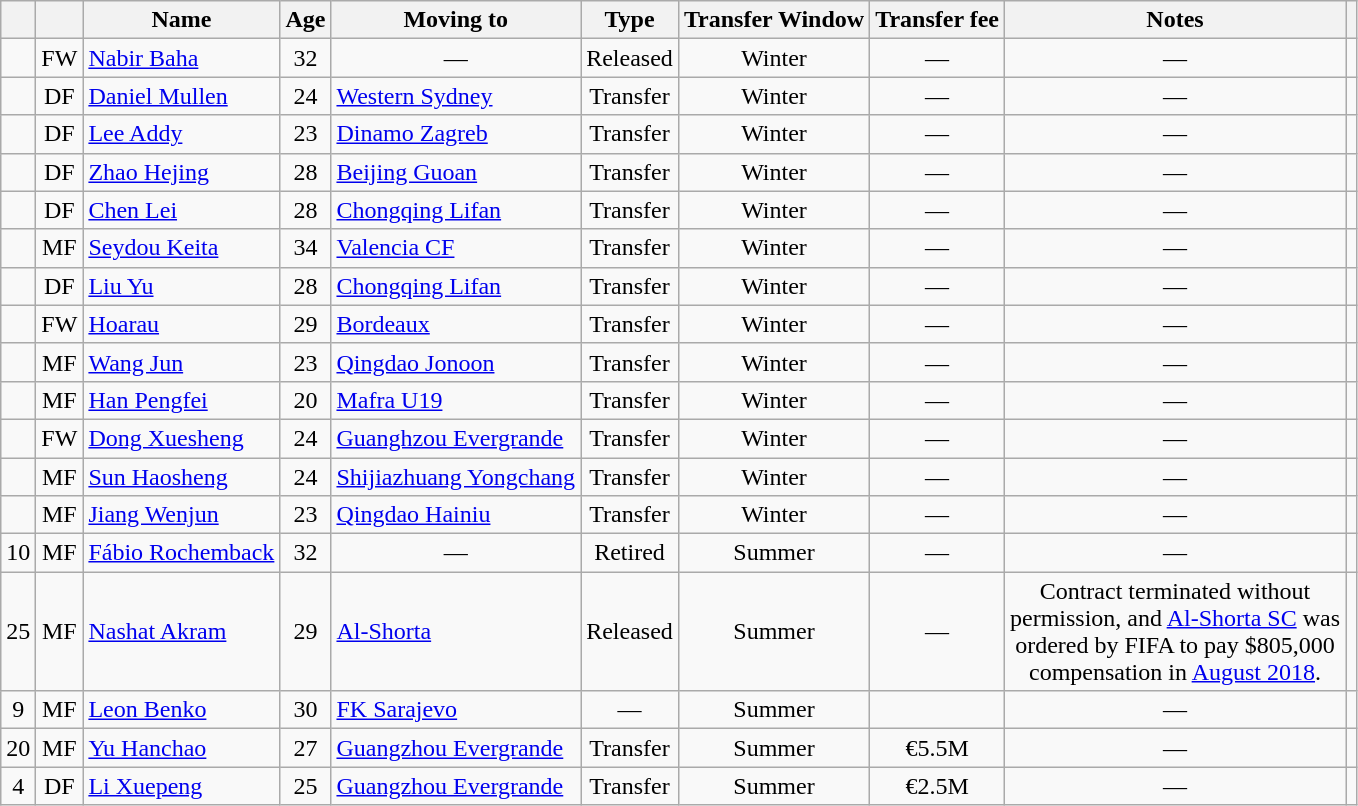<table class="wikitable" style="text-align: center">
<tr>
<th></th>
<th></th>
<th>Name</th>
<th>Age</th>
<th>Moving to</th>
<th>Type</th>
<th>Transfer Window</th>
<th>Transfer fee</th>
<th style="width:220px">Notes</th>
<th></th>
</tr>
<tr>
<td align="center"></td>
<td align="center">FW</td>
<td align="left"> <a href='#'>Nabir Baha</a></td>
<td align="center">32</td>
<td>—</td>
<td>Released</td>
<td>Winter</td>
<td>—</td>
<td>—</td>
<td></td>
</tr>
<tr>
<td align="center"></td>
<td align="center">DF</td>
<td align="left"> <a href='#'>Daniel Mullen</a></td>
<td align="center">24</td>
<td align="left"> <a href='#'>Western Sydney</a></td>
<td>Transfer</td>
<td>Winter</td>
<td>—</td>
<td>—</td>
<td></td>
</tr>
<tr>
<td align="center"></td>
<td align="center">DF</td>
<td align="left"> <a href='#'>Lee Addy</a></td>
<td align="center">23</td>
<td align="left"> <a href='#'>Dinamo Zagreb</a></td>
<td>Transfer</td>
<td>Winter</td>
<td>—</td>
<td>—</td>
<td></td>
</tr>
<tr>
<td align="center"></td>
<td align="center">DF</td>
<td align="left"> <a href='#'>Zhao Hejing</a></td>
<td align="center">28</td>
<td align="left"> <a href='#'>Beijing Guoan</a></td>
<td>Transfer</td>
<td>Winter</td>
<td>—</td>
<td>—</td>
<td></td>
</tr>
<tr>
<td align="center"></td>
<td align="center">DF</td>
<td align="left"> <a href='#'>Chen Lei</a></td>
<td align="center">28</td>
<td align="left"> <a href='#'>Chongqing Lifan</a></td>
<td>Transfer</td>
<td>Winter</td>
<td>—</td>
<td>—</td>
<td></td>
</tr>
<tr>
<td align="center"></td>
<td align="center">MF</td>
<td align="left"> <a href='#'>Seydou Keita</a></td>
<td align="center">34</td>
<td align="left"> <a href='#'>Valencia CF</a></td>
<td>Transfer</td>
<td>Winter</td>
<td>—</td>
<td>—</td>
<td></td>
</tr>
<tr>
<td align="center"></td>
<td align="center">DF</td>
<td align="left"> <a href='#'>Liu Yu</a></td>
<td align="center">28</td>
<td align="left"> <a href='#'>Chongqing Lifan</a></td>
<td>Transfer</td>
<td>Winter</td>
<td>—</td>
<td>—</td>
<td></td>
</tr>
<tr>
<td align="center"></td>
<td align="center">FW</td>
<td align="left"> <a href='#'>Hoarau</a></td>
<td align="center">29</td>
<td align="left"> <a href='#'>Bordeaux</a></td>
<td>Transfer</td>
<td>Winter</td>
<td>—</td>
<td>—</td>
<td></td>
</tr>
<tr>
<td align="center"></td>
<td align="center">MF</td>
<td align="left"> <a href='#'>Wang Jun</a></td>
<td align="center">23</td>
<td align="left"> <a href='#'>Qingdao Jonoon</a></td>
<td>Transfer</td>
<td>Winter</td>
<td>—</td>
<td>—</td>
<td></td>
</tr>
<tr>
<td align="center"></td>
<td align="center">MF</td>
<td align="left"> <a href='#'>Han Pengfei</a></td>
<td align="center">20</td>
<td align="left"> <a href='#'>Mafra U19</a></td>
<td>Transfer</td>
<td>Winter</td>
<td>—</td>
<td>—</td>
<td></td>
</tr>
<tr>
<td align="center"></td>
<td align="center">FW</td>
<td align="left"> <a href='#'>Dong Xuesheng</a></td>
<td align="center">24</td>
<td align="left"> <a href='#'>Guanghzou Evergrande</a></td>
<td>Transfer</td>
<td>Winter</td>
<td>—</td>
<td>—</td>
<td></td>
</tr>
<tr>
<td align="center"></td>
<td align="center">MF</td>
<td align="left"> <a href='#'>Sun Haosheng</a></td>
<td align="center">24</td>
<td align="left"> <a href='#'>Shijiazhuang Yongchang</a></td>
<td>Transfer</td>
<td>Winter</td>
<td>—</td>
<td>—</td>
<td></td>
</tr>
<tr>
<td align="center"></td>
<td align="center">MF</td>
<td align="left"> <a href='#'>Jiang Wenjun</a></td>
<td align="center">23</td>
<td align="left"> <a href='#'>Qingdao Hainiu</a></td>
<td>Transfer</td>
<td>Winter</td>
<td>—</td>
<td>—</td>
<td></td>
</tr>
<tr>
<td align="center">10</td>
<td align="center">MF</td>
<td align="left"> <a href='#'>Fábio Rochemback</a></td>
<td align="center">32</td>
<td>—</td>
<td>Retired</td>
<td>Summer</td>
<td>—</td>
<td>—</td>
<td></td>
</tr>
<tr>
<td align="center">25</td>
<td align="center">MF</td>
<td align="left"> <a href='#'>Nashat Akram</a></td>
<td align="center">29</td>
<td align="left"> <a href='#'>Al-Shorta</a></td>
<td>Released</td>
<td>Summer</td>
<td>—</td>
<td>Contract terminated without permission, and <a href='#'>Al-Shorta SC</a> was ordered by FIFA to pay $805,000 compensation in <a href='#'>August 2018</a>.</td>
<td></td>
</tr>
<tr>
<td>9</td>
<td>MF</td>
<td align="left"> <a href='#'>Leon Benko</a></td>
<td>30</td>
<td align="left"> <a href='#'>FK Sarajevo</a></td>
<td>—</td>
<td>Summer</td>
<td></td>
<td>—</td>
<td></td>
</tr>
<tr>
<td>20</td>
<td>MF</td>
<td align="left"> <a href='#'>Yu Hanchao</a></td>
<td>27</td>
<td align="left"> <a href='#'>Guangzhou Evergrande</a></td>
<td>Transfer</td>
<td>Summer</td>
<td>€5.5M</td>
<td>—</td>
<td></td>
</tr>
<tr>
<td align="center">4</td>
<td align="center">DF</td>
<td align="left"> <a href='#'>Li Xuepeng</a></td>
<td align="center">25</td>
<td align="left"> <a href='#'>Guangzhou Evergrande</a></td>
<td>Transfer</td>
<td>Summer</td>
<td>€2.5M</td>
<td>—</td>
<td></td>
</tr>
</table>
